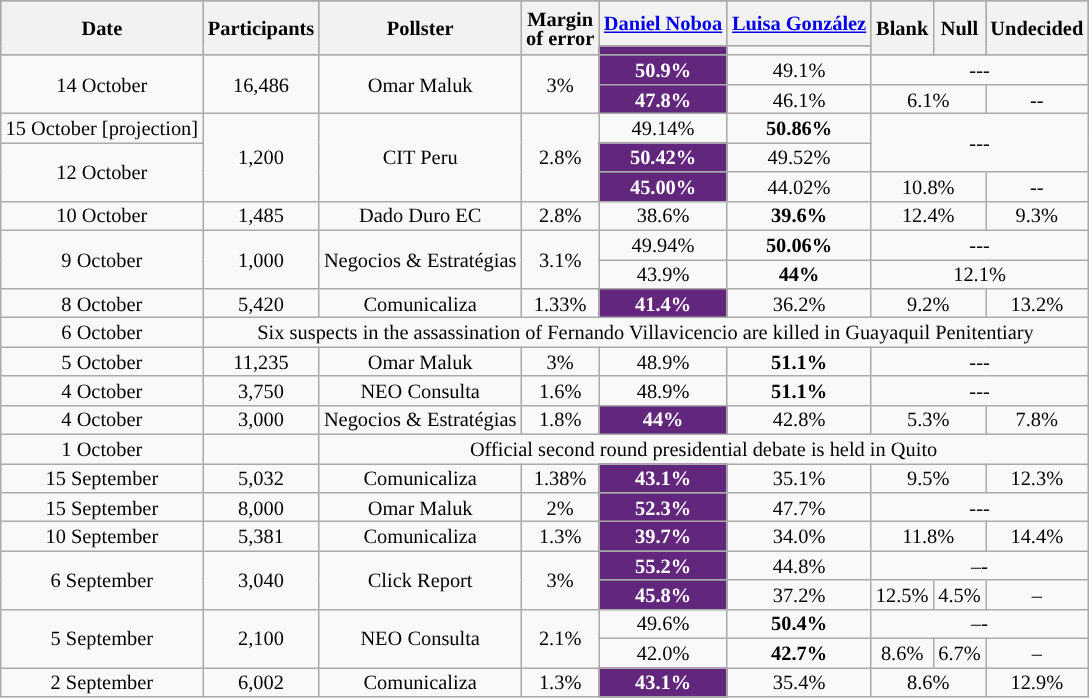<table class="wikitable" style="text-align:center;font-size:85%;line-height:13px">
<tr style="height:30px;background-color:#8B8B8B">
<th rowspan=2>Date</th>
<th rowspan="2">Participants</th>
<th rowspan="2">Pollster</th>
<th rowspan=2>Margin<br>of error</th>
<th><a href='#'>Daniel Noboa</a></th>
<th><a href='#'>Luisa González</a></th>
<th rowspan=2>Blank</th>
<th rowspan=2>Null</th>
<th rowspan=2>Undecided</th>
</tr>
<tr>
<td bgcolor="#63267D"></td>
<td></td>
</tr>
<tr>
<td rowspan="2">14 October</td>
<td rowspan="2">16,486</td>
<td rowspan="2">Omar Maluk</td>
<td rowspan="2">3%</td>
<td style="background:#63267D ; color:white;"><strong>50.9%</strong></td>
<td>49.1%</td>
<td colspan="3">---</td>
</tr>
<tr>
<td style="background:#63267D ; color:white;"><strong>47.8%</strong></td>
<td>46.1%</td>
<td colspan="2">6.1%</td>
<td>--</td>
</tr>
<tr>
<td>15 October [projection]</td>
<td rowspan="3">1,200</td>
<td rowspan="3">CIT Peru</td>
<td rowspan="3">2.8%</td>
<td>49.14%</td>
<td style="background:"><strong>50.86%</strong></td>
<td colspan="3" rowspan="2">---</td>
</tr>
<tr>
<td rowspan="2">12 October</td>
<td style="background:#63267D ; color:white;"><strong>50.42%</strong></td>
<td>49.52%</td>
</tr>
<tr>
<td style="background:#63267D ; color:white;"><strong>45.00%</strong></td>
<td>44.02%</td>
<td colspan="2">10.8%</td>
<td>--</td>
</tr>
<tr>
<td>10 October</td>
<td>1,485</td>
<td>Dado Duro EC</td>
<td>2.8%</td>
<td>38.6%</td>
<td style="background:"><strong>39.6%</strong></td>
<td colspan="2">12.4%</td>
<td>9.3%</td>
</tr>
<tr>
<td rowspan="2">9 October</td>
<td rowspan="2">1,000</td>
<td rowspan="2">Negocios & Estratégias</td>
<td rowspan="2">3.1%</td>
<td>49.94%</td>
<td style="background:"><strong>50.06%</strong></td>
<td colspan="3">---</td>
</tr>
<tr>
<td>43.9%</td>
<td style="background:"><strong>44%</strong></td>
<td colspan="3">12.1%</td>
</tr>
<tr>
<td>8 October</td>
<td>5,420</td>
<td>Comunicaliza</td>
<td>1.33%</td>
<td style="background:#63267D ; color:white;"><strong>41.4%</strong></td>
<td>36.2%</td>
<td colspan="2">9.2%</td>
<td>13.2%</td>
</tr>
<tr>
<td>6 October</td>
<td colspan="8">Six suspects in the assassination of Fernando Villavicencio are killed in Guayaquil Penitentiary</td>
</tr>
<tr>
<td>5 October</td>
<td>11,235</td>
<td>Omar Maluk</td>
<td>3%</td>
<td>48.9%</td>
<td style="background:"><strong>51.1%</strong></td>
<td colspan="3">---</td>
</tr>
<tr>
<td>4 October</td>
<td>3,750</td>
<td>NEO Consulta</td>
<td>1.6%</td>
<td>48.9%</td>
<td style="background:"><strong>51.1%</strong></td>
<td colspan="3">---</td>
</tr>
<tr>
<td>4 October</td>
<td>3,000</td>
<td>Negocios & Estratégias</td>
<td>1.8%</td>
<td style="background:#63267D ; color:white;"><strong>44%</strong></td>
<td>42.8%</td>
<td colspan="2">5.3%</td>
<td>7.8%</td>
</tr>
<tr>
<td>1 October</td>
<td></td>
<td colspan="7">Official second round presidential debate is held in Quito</td>
</tr>
<tr>
<td>15 September</td>
<td>5,032</td>
<td>Comunicaliza</td>
<td>1.38%</td>
<td style="background:#63267D ; color:white;"><strong>43.1%</strong></td>
<td>35.1%</td>
<td colspan="2">9.5%</td>
<td>12.3%</td>
</tr>
<tr>
<td>15 September</td>
<td>8,000</td>
<td>Omar Maluk</td>
<td>2%</td>
<td style="background:#63267D ; color:white;"><strong>52.3%</strong></td>
<td>47.7%</td>
<td colspan="3">---</td>
</tr>
<tr>
<td>10 September</td>
<td>5,381</td>
<td>Comunicaliza</td>
<td>1.3%</td>
<td style="background:#63267D ; color:white;"><strong>39.7%</strong></td>
<td>34.0%</td>
<td colspan="2">11.8%</td>
<td>14.4%</td>
</tr>
<tr>
<td rowspan="2">6 September</td>
<td rowspan="2">3,040</td>
<td rowspan="2">Click Report</td>
<td rowspan="2">3%</td>
<td style="background:#63267D ; color:white;"><strong>55.2%</strong></td>
<td>44.8%</td>
<td colspan="3">–-</td>
</tr>
<tr>
<td style="background:#63267D ; color:white;"><strong>45.8%</strong></td>
<td>37.2%</td>
<td>12.5%</td>
<td>4.5%</td>
<td>–</td>
</tr>
<tr>
<td rowspan="2">5 September</td>
<td rowspan="2">2,100</td>
<td rowspan="2">NEO Consulta</td>
<td rowspan="2">2.1%</td>
<td>49.6%</td>
<td style="background:"><strong>50.4%</strong></td>
<td colspan="3">–-</td>
</tr>
<tr>
<td>42.0%</td>
<td style="background:"><strong>42.7%</strong></td>
<td>8.6%</td>
<td>6.7%</td>
<td>–</td>
</tr>
<tr>
<td>2 September</td>
<td>6,002</td>
<td>Comunicaliza</td>
<td>1.3%</td>
<td style="background:#63267D ; color:white;"><strong>43.1%</strong></td>
<td>35.4%</td>
<td colspan="2">8.6%</td>
<td>12.9%</td>
</tr>
</table>
